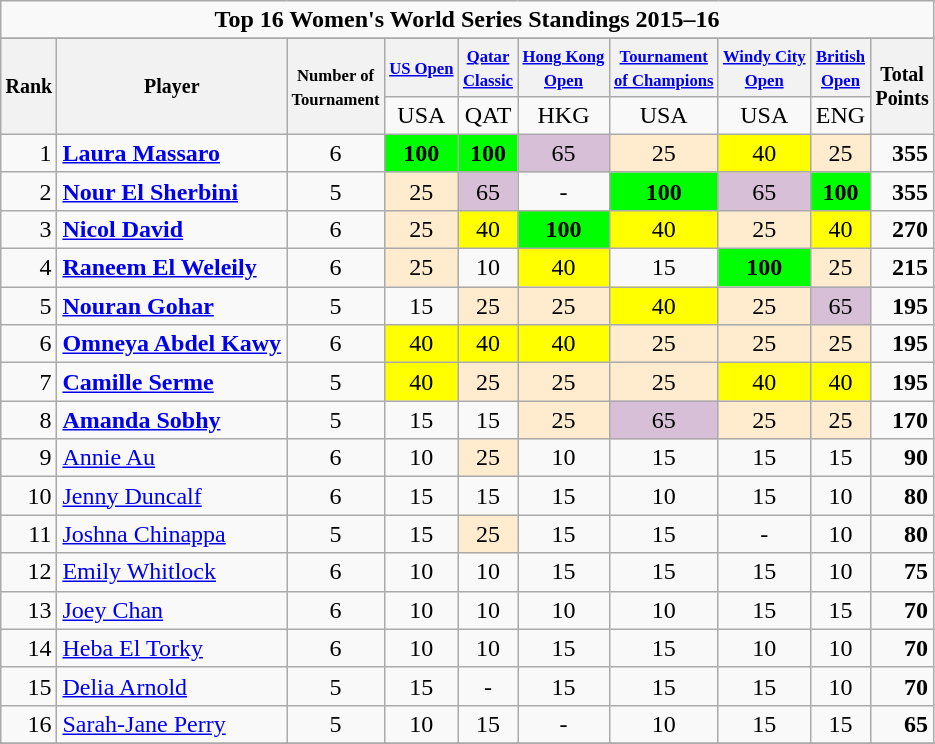<table class="wikitable">
<tr>
<td colspan=13 align="center"><strong>Top 16 Women's World Series Standings 2015–16</strong></td>
</tr>
<tr>
</tr>
<tr style="font-size:10pt;font-weight:bold">
<th rowspan=2 align="center">Rank</th>
<th rowspan=2 align="center">Player</th>
<th rowspan=2 align="center"><small>Number of<br>Tournament</small></th>
<th><small><a href='#'>US Open</a></small></th>
<th><small><a href='#'>Qatar<br>Classic</a></small></th>
<th><small><a href='#'>Hong Kong<br>Open</a></small></th>
<th><small><a href='#'>Tournament<br>of Champions</a></small></th>
<th><small><a href='#'>Windy City<br>Open</a></small></th>
<th><small><a href='#'>British<br>Open</a></small></th>
<th rowspan=2 align="center">Total<br>Points</th>
</tr>
<tr>
<td align="center">USA </td>
<td align="center">QAT </td>
<td align="center">HKG </td>
<td align="center">USA </td>
<td align="center">USA </td>
<td align="center">ENG </td>
</tr>
<tr>
<td align=right>1</td>
<td> <strong><a href='#'>Laura Massaro</a></strong></td>
<td align=center>6</td>
<td align=center style="background:#00ff00"><strong>100</strong></td>
<td align=center style="background:#00ff00"><strong>100</strong></td>
<td align=center style="background:#D8BFD8;">65</td>
<td align=center style="background:#ffebcd;">25</td>
<td align=center style="background:yellow;">40</td>
<td align=center style="background:#ffebcd;">25</td>
<td align=right><strong>355</strong></td>
</tr>
<tr>
<td align=right>2</td>
<td> <strong><a href='#'>Nour El Sherbini</a></strong></td>
<td align=center>5</td>
<td align=center style="background:#ffebcd;">25</td>
<td align=center style="background:#D8BFD8;">65</td>
<td align=center>-</td>
<td align=center style="background:#00ff00"><strong>100</strong></td>
<td align=center style="background:#D8BFD8;">65</td>
<td align=center style="background:#00ff00"><strong>100</strong></td>
<td align=right><strong>355</strong></td>
</tr>
<tr>
<td align=right>3</td>
<td> <strong><a href='#'>Nicol David</a></strong></td>
<td align=center>6</td>
<td align=center style="background:#ffebcd;">25</td>
<td align=center style="background:yellow;">40</td>
<td align=center style="background:#00ff00"><strong>100</strong></td>
<td align=center style="background:yellow;">40</td>
<td align=center style="background:#ffebcd;">25</td>
<td align=center style="background:yellow;">40</td>
<td align=right><strong>270</strong></td>
</tr>
<tr>
<td align=right>4</td>
<td> <strong><a href='#'>Raneem El Weleily</a></strong></td>
<td align=center>6</td>
<td align=center style="background:#ffebcd;">25</td>
<td align=center>10</td>
<td align=center style="background:yellow;">40</td>
<td align=center>15</td>
<td align=center style="background:#00ff00"><strong>100</strong></td>
<td align=center style="background:#ffebcd;">25</td>
<td align=right><strong>215</strong></td>
</tr>
<tr>
<td align=right>5</td>
<td> <strong><a href='#'>Nouran Gohar</a></strong></td>
<td align=center>5</td>
<td align=center>15</td>
<td align=center style="background:#ffebcd;">25</td>
<td align=center style="background:#ffebcd;">25</td>
<td align=center style="background:yellow;">40</td>
<td align=center style="background:#ffebcd;">25</td>
<td align=center style="background:#D8BFD8;">65</td>
<td align=right><strong>195</strong></td>
</tr>
<tr>
<td align=right>6</td>
<td> <strong><a href='#'>Omneya Abdel Kawy</a></strong></td>
<td align=center>6</td>
<td align=center style="background:yellow;">40</td>
<td align=center style="background:yellow;">40</td>
<td align=center style="background:yellow;">40</td>
<td align=center style="background:#ffebcd;">25</td>
<td align=center style="background:#ffebcd;">25</td>
<td align=center style="background:#ffebcd;">25</td>
<td align=right><strong>195</strong></td>
</tr>
<tr>
<td align=right>7</td>
<td> <strong><a href='#'>Camille Serme</a></strong></td>
<td align=center>5</td>
<td align=center style="background:yellow;">40</td>
<td align=center style="background:#ffebcd;">25</td>
<td align=center style="background:#ffebcd;">25</td>
<td align=center style="background:#ffebcd;">25</td>
<td align=center style="background:yellow;">40</td>
<td align=center style="background:yellow;">40</td>
<td align=right><strong>195</strong></td>
</tr>
<tr>
<td align=right>8</td>
<td> <strong><a href='#'>Amanda Sobhy</a></strong></td>
<td align=center>5</td>
<td align=center>15</td>
<td align=center>15</td>
<td align=center style="background:#ffebcd;">25</td>
<td align=center style="background:#D8BFD8;">65</td>
<td align=center style="background:#ffebcd;">25</td>
<td align=center style="background:#ffebcd;">25</td>
<td align=right><strong>170</strong></td>
</tr>
<tr>
<td align=right>9</td>
<td> <a href='#'>Annie Au</a></td>
<td align=center>6</td>
<td align=center>10</td>
<td align=center style="background:#ffebcd;">25</td>
<td align=center>10</td>
<td align=center>15</td>
<td align=center>15</td>
<td align=center>15</td>
<td align=right><strong>90</strong></td>
</tr>
<tr>
<td align=right>10</td>
<td> <a href='#'>Jenny Duncalf</a></td>
<td align=center>6</td>
<td align=center>15</td>
<td align=center>15</td>
<td align=center>15</td>
<td align=center>10</td>
<td align=center>15</td>
<td align=center>10</td>
<td align=right><strong>80</strong></td>
</tr>
<tr>
<td align=right>11</td>
<td> <a href='#'>Joshna Chinappa</a></td>
<td align=center>5</td>
<td align=center>15</td>
<td align=center style="background:#ffebcd;">25</td>
<td align=center>15</td>
<td align=center>15</td>
<td align=center>-</td>
<td align=center>10</td>
<td align=right><strong>80</strong></td>
</tr>
<tr>
<td align=right>12</td>
<td> <a href='#'>Emily Whitlock</a></td>
<td align=center>6</td>
<td align=center>10</td>
<td align=center>10</td>
<td align=center>15</td>
<td align=center>15</td>
<td align=center>15</td>
<td align=center>10</td>
<td align=right><strong>75</strong></td>
</tr>
<tr>
<td align=right>13</td>
<td> <a href='#'>Joey Chan</a></td>
<td align=center>6</td>
<td align=center>10</td>
<td align=center>10</td>
<td align=center>10</td>
<td align=center>10</td>
<td align=center>15</td>
<td align=center>15</td>
<td align=right><strong>70</strong></td>
</tr>
<tr>
<td align=right>14</td>
<td> <a href='#'>Heba El Torky</a></td>
<td align=center>6</td>
<td align=center>10</td>
<td align=center>10</td>
<td align=center>15</td>
<td align=center>15</td>
<td align=center>10</td>
<td align=center>10</td>
<td align=right><strong>70</strong></td>
</tr>
<tr>
<td align=right>15</td>
<td> <a href='#'>Delia Arnold</a></td>
<td align=center>5</td>
<td align=center>15</td>
<td align=center>-</td>
<td align=center>15</td>
<td align=center>15</td>
<td align=center>15</td>
<td align=center>10</td>
<td align=right><strong>70</strong></td>
</tr>
<tr>
<td align=right>16</td>
<td> <a href='#'>Sarah-Jane Perry</a></td>
<td align=center>5</td>
<td align=center>10</td>
<td align=center>15</td>
<td align=center>-</td>
<td align=center>10</td>
<td align=center>15</td>
<td align=center>15</td>
<td align=right><strong>65</strong></td>
</tr>
<tr>
</tr>
</table>
